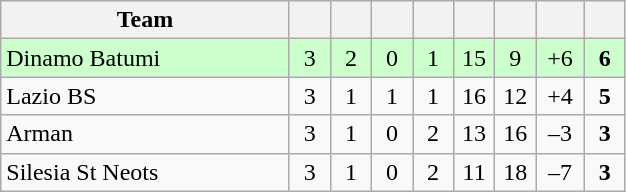<table class="wikitable" style="text-align: center;">
<tr>
<th width="185">Team</th>
<th width="20"></th>
<th width="20"></th>
<th width="20"></th>
<th width="20"></th>
<th width="20"></th>
<th width="20"></th>
<th width="25"></th>
<th width="20"></th>
</tr>
<tr bgcolor=#ccffcc>
<td align=left> Dinamo Batumi</td>
<td>3</td>
<td>2</td>
<td>0</td>
<td>1</td>
<td>15</td>
<td>9</td>
<td>+6</td>
<td><strong>6</strong></td>
</tr>
<tr>
<td align=left> Lazio BS</td>
<td>3</td>
<td>1</td>
<td>1</td>
<td>1</td>
<td>16</td>
<td>12</td>
<td>+4</td>
<td><strong>5</strong></td>
</tr>
<tr>
<td align=left> Arman</td>
<td>3</td>
<td>1</td>
<td>0</td>
<td>2</td>
<td>13</td>
<td>16</td>
<td>–3</td>
<td><strong>3</strong></td>
</tr>
<tr>
<td align=left> Silesia St Neots</td>
<td>3</td>
<td>1</td>
<td>0</td>
<td>2</td>
<td>11</td>
<td>18</td>
<td>–7</td>
<td><strong>3</strong></td>
</tr>
</table>
